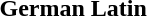<table>
<tr>
<th>German</th>
<th>Latin</th>
</tr>
<tr>
<td></td>
<td valign=top></td>
</tr>
<tr>
<td></td>
<td></td>
</tr>
</table>
